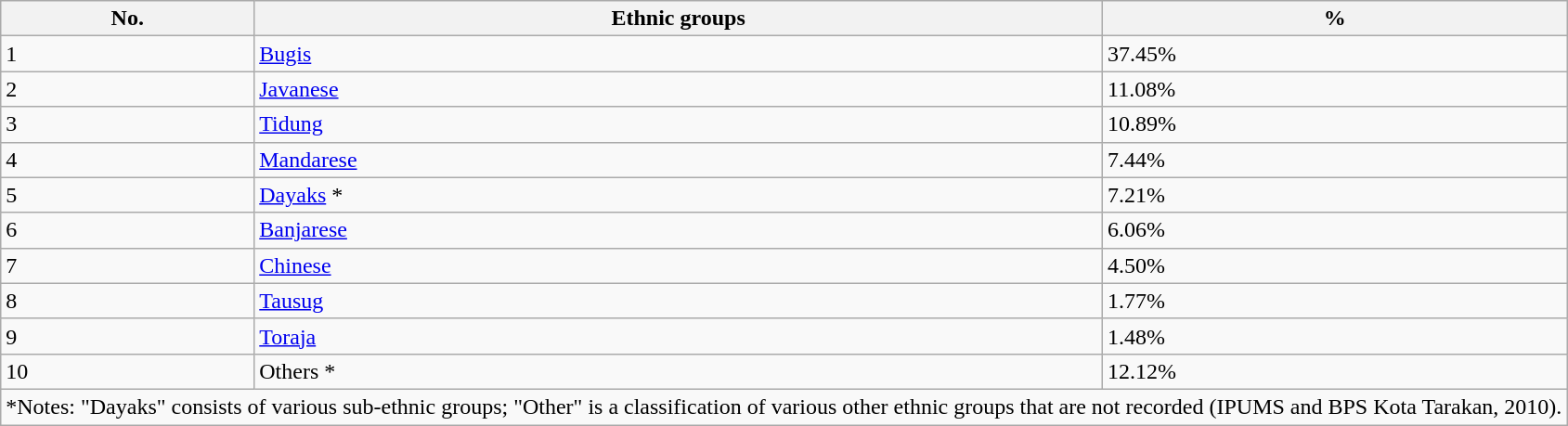<table class="sortable wikitable">
<tr>
<th>No.</th>
<th>Ethnic groups</th>
<th>%</th>
</tr>
<tr>
<td>1</td>
<td><a href='#'>Bugis</a></td>
<td>37.45%</td>
</tr>
<tr>
<td>2</td>
<td><a href='#'>Javanese</a></td>
<td>11.08%</td>
</tr>
<tr>
<td>3</td>
<td><a href='#'>Tidung</a></td>
<td>10.89%</td>
</tr>
<tr>
<td>4</td>
<td><a href='#'>Mandarese</a></td>
<td>7.44%</td>
</tr>
<tr>
<td>5</td>
<td><a href='#'>Dayaks</a> *</td>
<td>7.21%</td>
</tr>
<tr>
<td>6</td>
<td><a href='#'>Banjarese</a></td>
<td>6.06%</td>
</tr>
<tr>
<td>7</td>
<td><a href='#'>Chinese</a></td>
<td>4.50%</td>
</tr>
<tr>
<td>8</td>
<td><a href='#'>Tausug</a></td>
<td>1.77%</td>
</tr>
<tr>
<td>9</td>
<td><a href='#'>Toraja</a></td>
<td>1.48%</td>
</tr>
<tr>
<td>10</td>
<td>Others *</td>
<td>12.12%</td>
</tr>
<tr>
<td colspan=3>*Notes: "Dayaks" consists of various sub-ethnic groups; "Other" is a classification of various other ethnic groups that are not recorded (IPUMS and BPS Kota Tarakan, 2010).</td>
</tr>
</table>
